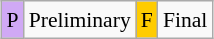<table class="wikitable" style="margin:0.5em auto; font-size:90%; line-height:1.25em; text-align:center;">
<tr>
<td style="background-color:#D0A9F5;">P</td>
<td>Preliminary</td>
<td style="background-color:#FFCC00;">F</td>
<td>Final</td>
</tr>
</table>
